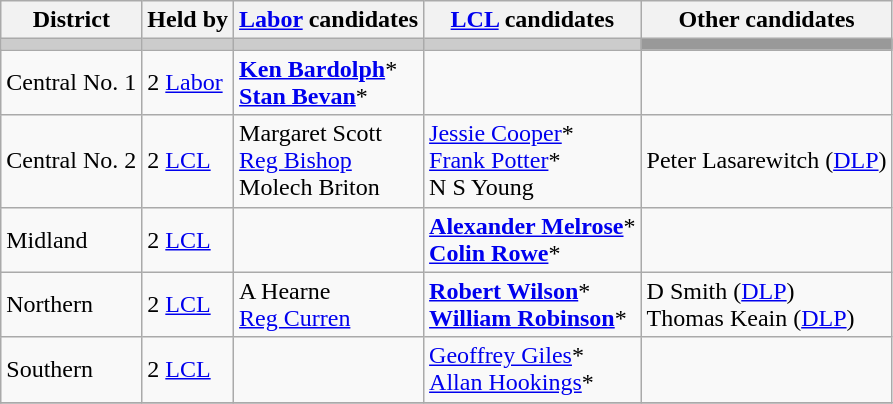<table class="wikitable">
<tr>
<th>District</th>
<th>Held by</th>
<th><a href='#'>Labor</a> candidates</th>
<th><a href='#'>LCL</a> candidates</th>
<th>Other candidates</th>
</tr>
<tr bgcolor="#cccccc">
<td></td>
<td></td>
<td></td>
<td></td>
<td bgcolor=#999999></td>
</tr>
<tr>
<td>Central No. 1</td>
<td>2 <a href='#'>Labor</a></td>
<td><strong><a href='#'>Ken Bardolph</a></strong>* <br> <strong><a href='#'>Stan Bevan</a></strong>*</td>
<td></td>
<td></td>
</tr>
<tr>
<td>Central No. 2</td>
<td>2 <a href='#'>LCL</a></td>
<td>Margaret Scott <br> <a href='#'>Reg Bishop</a> <br> Molech Briton</td>
<td><a href='#'>Jessie Cooper</a>* <br> <a href='#'>Frank Potter</a>* <br> N S Young</td>
<td>Peter Lasarewitch (<a href='#'>DLP</a>)</td>
</tr>
<tr>
<td>Midland</td>
<td>2 <a href='#'>LCL</a></td>
<td></td>
<td><strong><a href='#'>Alexander Melrose</a></strong>* <br> <strong><a href='#'>Colin Rowe</a></strong>*</td>
<td></td>
</tr>
<tr>
<td>Northern</td>
<td>2 <a href='#'>LCL</a></td>
<td>A Hearne <br> <a href='#'>Reg Curren</a></td>
<td><strong><a href='#'>Robert Wilson</a></strong>* <br> <strong><a href='#'>William Robinson</a></strong>*</td>
<td>D Smith (<a href='#'>DLP</a>) <br> Thomas Keain (<a href='#'>DLP</a>)</td>
</tr>
<tr>
<td>Southern</td>
<td>2 <a href='#'>LCL</a></td>
<td></td>
<td><a href='#'>Geoffrey Giles</a>* <br> <a href='#'>Allan Hookings</a>*</td>
<td></td>
</tr>
<tr>
</tr>
</table>
